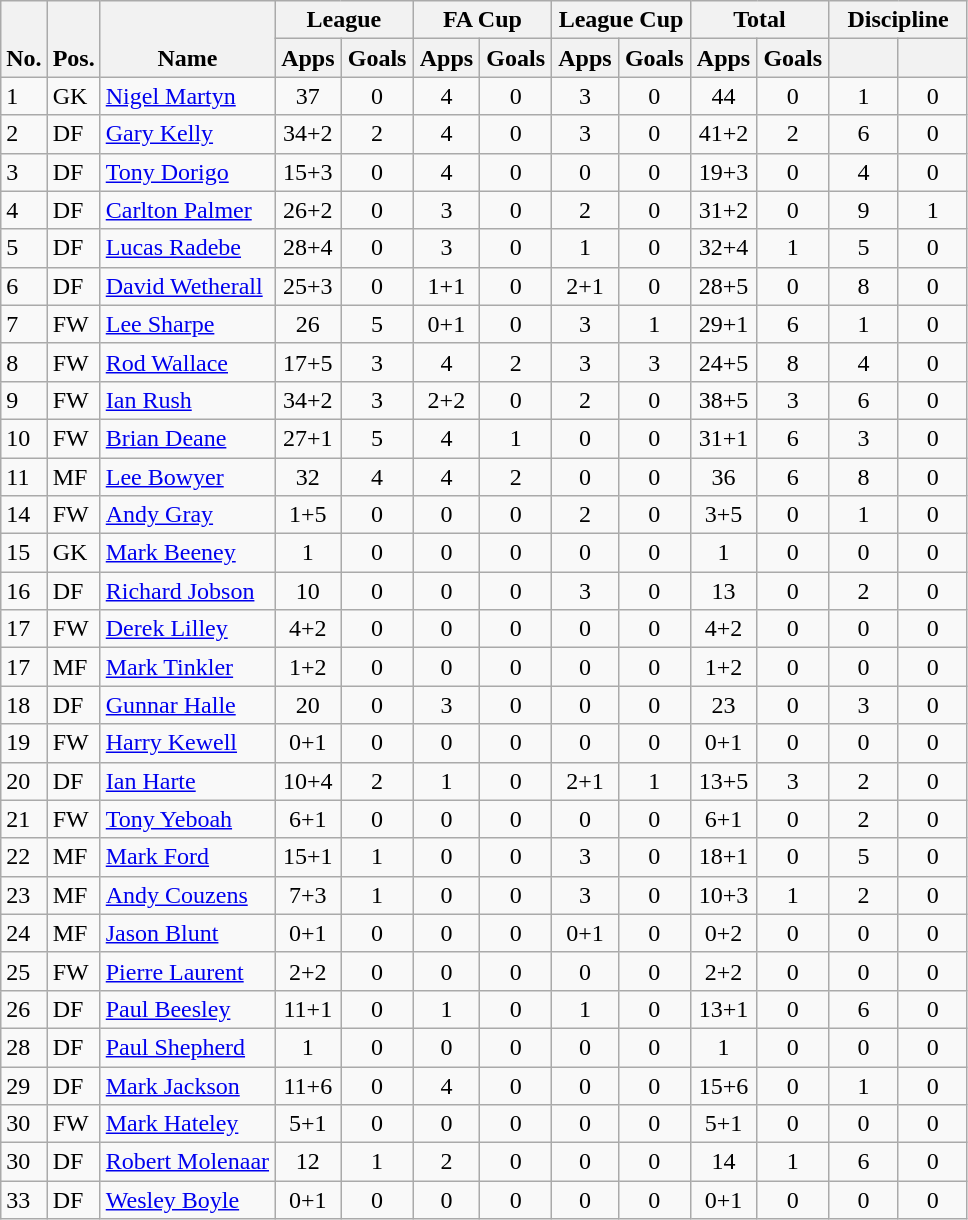<table class="wikitable" style="text-align:center">
<tr>
<th rowspan="2" valign="bottom">No.</th>
<th rowspan="2" valign="bottom">Pos.</th>
<th rowspan="2" valign="bottom">Name</th>
<th colspan="2" width="85">League</th>
<th colspan="2" width="85">FA Cup</th>
<th colspan="2" width="85">League Cup</th>
<th colspan="2" width="85">Total</th>
<th colspan="2" width="85">Discipline</th>
</tr>
<tr>
<th>Apps</th>
<th>Goals</th>
<th>Apps</th>
<th>Goals</th>
<th>Apps</th>
<th>Goals</th>
<th>Apps</th>
<th>Goals</th>
<th></th>
<th></th>
</tr>
<tr>
<td align="left">1</td>
<td align="left">GK</td>
<td align="left"> <a href='#'>Nigel Martyn</a></td>
<td>37</td>
<td>0</td>
<td>4</td>
<td>0</td>
<td>3</td>
<td>0</td>
<td>44</td>
<td>0</td>
<td>1</td>
<td>0</td>
</tr>
<tr>
<td align="left">2</td>
<td align="left">DF</td>
<td align="left"> <a href='#'>Gary Kelly</a></td>
<td>34+2</td>
<td>2</td>
<td>4</td>
<td>0</td>
<td>3</td>
<td>0</td>
<td>41+2</td>
<td>2</td>
<td>6</td>
<td>0</td>
</tr>
<tr>
<td align="left">3</td>
<td align="left">DF</td>
<td align="left"> <a href='#'>Tony Dorigo</a></td>
<td>15+3</td>
<td>0</td>
<td>4</td>
<td>0</td>
<td>0</td>
<td>0</td>
<td>19+3</td>
<td>0</td>
<td>4</td>
<td>0</td>
</tr>
<tr>
<td align="left">4</td>
<td align="left">DF</td>
<td align="left"> <a href='#'>Carlton Palmer</a></td>
<td>26+2</td>
<td>0</td>
<td>3</td>
<td>0</td>
<td>2</td>
<td>0</td>
<td>31+2</td>
<td>0</td>
<td>9</td>
<td>1</td>
</tr>
<tr>
<td align="left">5</td>
<td align="left">DF</td>
<td align="left"> <a href='#'>Lucas Radebe</a></td>
<td>28+4</td>
<td>0</td>
<td>3</td>
<td>0</td>
<td>1</td>
<td>0</td>
<td>32+4</td>
<td>1</td>
<td>5</td>
<td>0</td>
</tr>
<tr>
<td align="left">6</td>
<td align="left">DF</td>
<td align="left"> <a href='#'>David Wetherall</a></td>
<td>25+3</td>
<td>0</td>
<td>1+1</td>
<td>0</td>
<td>2+1</td>
<td>0</td>
<td>28+5</td>
<td>0</td>
<td>8</td>
<td>0</td>
</tr>
<tr>
<td align="left">7</td>
<td align="left">FW</td>
<td align="left"> <a href='#'>Lee Sharpe</a></td>
<td>26</td>
<td>5</td>
<td>0+1</td>
<td>0</td>
<td>3</td>
<td>1</td>
<td>29+1</td>
<td>6</td>
<td>1</td>
<td>0</td>
</tr>
<tr>
<td align="left">8</td>
<td align="left">FW</td>
<td align="left"> <a href='#'>Rod Wallace</a></td>
<td>17+5</td>
<td>3</td>
<td>4</td>
<td>2</td>
<td>3</td>
<td>3</td>
<td>24+5</td>
<td>8</td>
<td>4</td>
<td>0</td>
</tr>
<tr>
<td align="left">9</td>
<td align="left">FW</td>
<td align="left"> <a href='#'>Ian Rush</a></td>
<td>34+2</td>
<td>3</td>
<td>2+2</td>
<td>0</td>
<td>2</td>
<td>0</td>
<td>38+5</td>
<td>3</td>
<td>6</td>
<td>0</td>
</tr>
<tr>
<td align="left">10</td>
<td align="left">FW</td>
<td align="left"> <a href='#'>Brian Deane</a></td>
<td>27+1</td>
<td>5</td>
<td>4</td>
<td>1</td>
<td>0</td>
<td>0</td>
<td>31+1</td>
<td>6</td>
<td>3</td>
<td>0</td>
</tr>
<tr>
<td align="left">11</td>
<td align="left">MF</td>
<td align="left"> <a href='#'>Lee Bowyer</a></td>
<td>32</td>
<td>4</td>
<td>4</td>
<td>2</td>
<td>0</td>
<td>0</td>
<td>36</td>
<td>6</td>
<td>8</td>
<td>0</td>
</tr>
<tr>
<td align="left">14</td>
<td align="left">FW</td>
<td align="left"> <a href='#'>Andy Gray</a></td>
<td>1+5</td>
<td>0</td>
<td>0</td>
<td>0</td>
<td>2</td>
<td>0</td>
<td>3+5</td>
<td>0</td>
<td>1</td>
<td>0</td>
</tr>
<tr>
<td align="left">15</td>
<td align="left">GK</td>
<td align="left"> <a href='#'>Mark Beeney</a></td>
<td>1</td>
<td>0</td>
<td>0</td>
<td>0</td>
<td>0</td>
<td>0</td>
<td>1</td>
<td>0</td>
<td>0</td>
<td>0</td>
</tr>
<tr>
<td align="left">16</td>
<td align="left">DF</td>
<td align="left"> <a href='#'>Richard Jobson</a></td>
<td>10</td>
<td>0</td>
<td>0</td>
<td>0</td>
<td>3</td>
<td>0</td>
<td>13</td>
<td>0</td>
<td>2</td>
<td>0</td>
</tr>
<tr>
<td align="left">17</td>
<td align="left">FW</td>
<td align="left"> <a href='#'>Derek Lilley</a></td>
<td>4+2</td>
<td>0</td>
<td>0</td>
<td>0</td>
<td>0</td>
<td>0</td>
<td>4+2</td>
<td>0</td>
<td>0</td>
<td>0</td>
</tr>
<tr>
<td align="left">17</td>
<td align="left">MF</td>
<td align="left"> <a href='#'>Mark Tinkler</a></td>
<td>1+2</td>
<td>0</td>
<td>0</td>
<td>0</td>
<td>0</td>
<td>0</td>
<td>1+2</td>
<td>0</td>
<td>0</td>
<td>0</td>
</tr>
<tr>
<td align="left">18</td>
<td align="left">DF</td>
<td align="left"> <a href='#'>Gunnar Halle</a></td>
<td>20</td>
<td>0</td>
<td>3</td>
<td>0</td>
<td>0</td>
<td>0</td>
<td>23</td>
<td>0</td>
<td>3</td>
<td>0</td>
</tr>
<tr>
<td align="left">19</td>
<td align="left">FW</td>
<td align="left"> <a href='#'>Harry Kewell</a></td>
<td>0+1</td>
<td>0</td>
<td>0</td>
<td>0</td>
<td>0</td>
<td>0</td>
<td>0+1</td>
<td>0</td>
<td>0</td>
<td>0</td>
</tr>
<tr>
<td align="left">20</td>
<td align="left">DF</td>
<td align="left"> <a href='#'>Ian Harte</a></td>
<td>10+4</td>
<td>2</td>
<td>1</td>
<td>0</td>
<td>2+1</td>
<td>1</td>
<td>13+5</td>
<td>3</td>
<td>2</td>
<td>0</td>
</tr>
<tr>
<td align="left">21</td>
<td align="left">FW</td>
<td align="left"> <a href='#'>Tony Yeboah</a></td>
<td>6+1</td>
<td>0</td>
<td>0</td>
<td>0</td>
<td>0</td>
<td>0</td>
<td>6+1</td>
<td>0</td>
<td>2</td>
<td>0</td>
</tr>
<tr>
<td align="left">22</td>
<td align="left">MF</td>
<td align="left"> <a href='#'>Mark Ford</a></td>
<td>15+1</td>
<td>1</td>
<td>0</td>
<td>0</td>
<td>3</td>
<td>0</td>
<td>18+1</td>
<td>0</td>
<td>5</td>
<td>0</td>
</tr>
<tr>
<td align="left">23</td>
<td align="left">MF</td>
<td align="left"> <a href='#'>Andy Couzens</a></td>
<td>7+3</td>
<td>1</td>
<td>0</td>
<td>0</td>
<td>3</td>
<td>0</td>
<td>10+3</td>
<td>1</td>
<td>2</td>
<td>0</td>
</tr>
<tr>
<td align="left">24</td>
<td align="left">MF</td>
<td align="left"> <a href='#'>Jason Blunt</a></td>
<td>0+1</td>
<td>0</td>
<td>0</td>
<td>0</td>
<td>0+1</td>
<td>0</td>
<td>0+2</td>
<td>0</td>
<td>0</td>
<td>0</td>
</tr>
<tr>
<td align="left">25</td>
<td align="left">FW</td>
<td align="left"> <a href='#'>Pierre Laurent</a></td>
<td>2+2</td>
<td>0</td>
<td>0</td>
<td>0</td>
<td>0</td>
<td>0</td>
<td>2+2</td>
<td>0</td>
<td>0</td>
<td>0</td>
</tr>
<tr>
<td align="left">26</td>
<td align="left">DF</td>
<td align="left"> <a href='#'>Paul Beesley</a></td>
<td>11+1</td>
<td>0</td>
<td>1</td>
<td>0</td>
<td>1</td>
<td>0</td>
<td>13+1</td>
<td>0</td>
<td>6</td>
<td>0</td>
</tr>
<tr>
<td align="left">28</td>
<td align="left">DF</td>
<td align="left"> <a href='#'>Paul Shepherd</a></td>
<td>1</td>
<td>0</td>
<td>0</td>
<td>0</td>
<td>0</td>
<td>0</td>
<td>1</td>
<td>0</td>
<td>0</td>
<td>0</td>
</tr>
<tr>
<td align="left">29</td>
<td align="left">DF</td>
<td align="left"> <a href='#'>Mark Jackson</a></td>
<td>11+6</td>
<td>0</td>
<td>4</td>
<td>0</td>
<td>0</td>
<td>0</td>
<td>15+6</td>
<td>0</td>
<td>1</td>
<td>0</td>
</tr>
<tr>
<td align="left">30</td>
<td align="left">FW</td>
<td align="left"> <a href='#'>Mark Hateley</a></td>
<td>5+1</td>
<td>0</td>
<td>0</td>
<td>0</td>
<td>0</td>
<td>0</td>
<td>5+1</td>
<td>0</td>
<td>0</td>
<td>0</td>
</tr>
<tr>
<td align="left">30</td>
<td align="left">DF</td>
<td align="left"> <a href='#'>Robert Molenaar</a></td>
<td>12</td>
<td>1</td>
<td>2</td>
<td>0</td>
<td>0</td>
<td>0</td>
<td>14</td>
<td>1</td>
<td>6</td>
<td>0</td>
</tr>
<tr>
<td align="left">33</td>
<td align="left">DF</td>
<td align="left"> <a href='#'>Wesley Boyle</a></td>
<td>0+1</td>
<td>0</td>
<td>0</td>
<td>0</td>
<td>0</td>
<td>0</td>
<td>0+1</td>
<td>0</td>
<td>0</td>
<td>0</td>
</tr>
</table>
